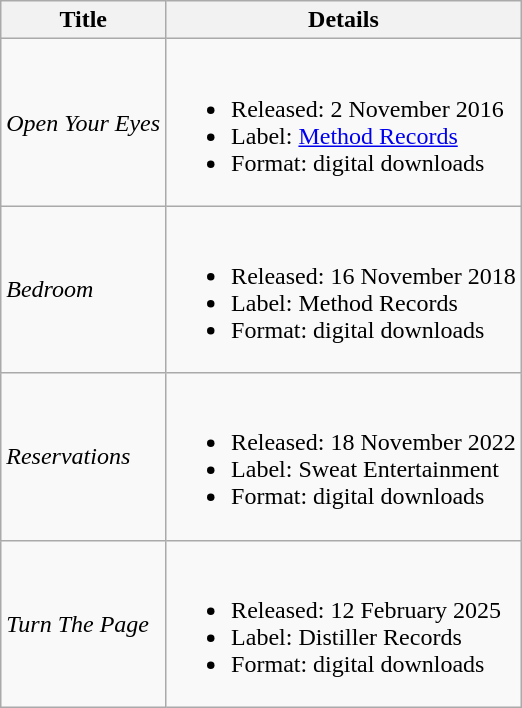<table class="wikitable">
<tr>
<th>Title</th>
<th>Details</th>
</tr>
<tr>
<td><em>Open Your Eyes</em></td>
<td><br><ul><li>Released: 2 November 2016</li><li>Label: <a href='#'>Method Records</a></li><li>Format: digital downloads</li></ul></td>
</tr>
<tr>
<td><em>Bedroom</em></td>
<td><br><ul><li>Released: 16 November 2018</li><li>Label: Method Records</li><li>Format: digital downloads</li></ul></td>
</tr>
<tr>
<td><em>Reservations</em></td>
<td><br><ul><li>Released: 18 November 2022</li><li>Label: Sweat Entertainment</li><li>Format: digital downloads</li></ul></td>
</tr>
<tr>
<td><em>Turn The Page</em></td>
<td><br><ul><li>Released: 12 February 2025</li><li>Label: Distiller Records</li><li>Format: digital downloads</li></ul></td>
</tr>
</table>
